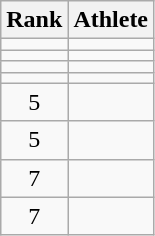<table class="wikitable" style="text-align:center">
<tr>
<th>Rank</th>
<th>Athlete</th>
</tr>
<tr>
<td></td>
<td align="left"></td>
</tr>
<tr>
<td></td>
<td align="left"></td>
</tr>
<tr>
<td></td>
<td align="left"></td>
</tr>
<tr>
<td></td>
<td align="left"></td>
</tr>
<tr>
<td>5</td>
<td align="left"></td>
</tr>
<tr>
<td>5</td>
<td align="left"></td>
</tr>
<tr>
<td>7</td>
<td align="left"></td>
</tr>
<tr>
<td>7</td>
<td align="left"></td>
</tr>
</table>
